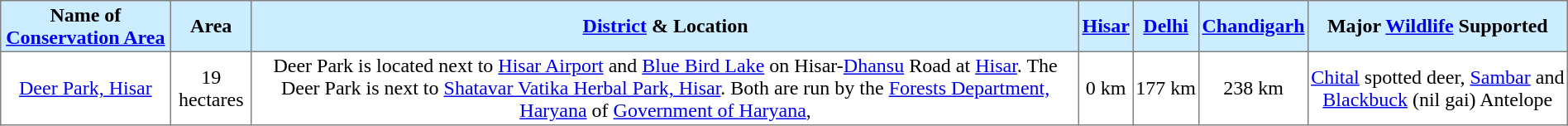<table align="left" cellSpacing="2" cellPadding="2" style="BORDER-COLLAPSE: collapse; text-align:center;" border="1">
<tr bgcolor="#CCECFF">
<td><strong>Name of <a href='#'>Conservation Area</a></strong></td>
<td><strong>Area</strong></td>
<td><strong><a href='#'>District</a> & Location</strong></td>
<td><strong><a href='#'>Hisar</a></strong></td>
<td><strong><a href='#'>Delhi</a></strong></td>
<td><strong><a href='#'>Chandigarh</a></strong></td>
<td><strong>Major <a href='#'>Wildlife</a> Supported</strong></td>
</tr>
<tr>
<td><a href='#'>Deer Park, Hisar</a></td>
<td>19 hectares</td>
<td>Deer Park is located next to <a href='#'>Hisar Airport</a> and <a href='#'>Blue Bird Lake</a> on Hisar-<a href='#'>Dhansu</a> Road at <a href='#'>Hisar</a>. The Deer Park is next to <a href='#'>Shatavar Vatika Herbal Park, Hisar</a>. Both are run by the <a href='#'>Forests Department, Haryana</a> of <a href='#'>Government of Haryana</a>, </td>
<td>0 km</td>
<td>177 km</td>
<td>238 km</td>
<td><a href='#'>Chital</a> spotted deer, <a href='#'>Sambar</a> and <a href='#'>Blackbuck</a> (nil gai) Antelope</td>
</tr>
</table>
